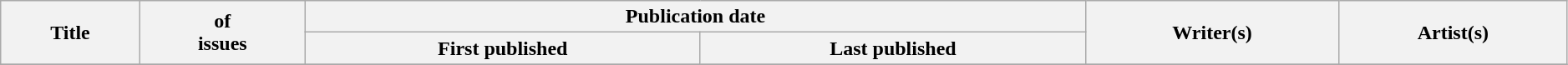<table class="wikitable plainrowheaders" style="text-align: center; width: 99%;">
<tr>
<th scope="col" rowspan="2">Title</th>
<th scope="col" rowspan="2"> of<br>issues</th>
<th scope="col" colspan="2">Publication date</th>
<th scope="col" rowspan="2">Writer(s)</th>
<th scope="col" rowspan="2">Artist(s)</th>
</tr>
<tr>
<th scope="col">First published</th>
<th scope="col">Last published</th>
</tr>
<tr>
</tr>
</table>
